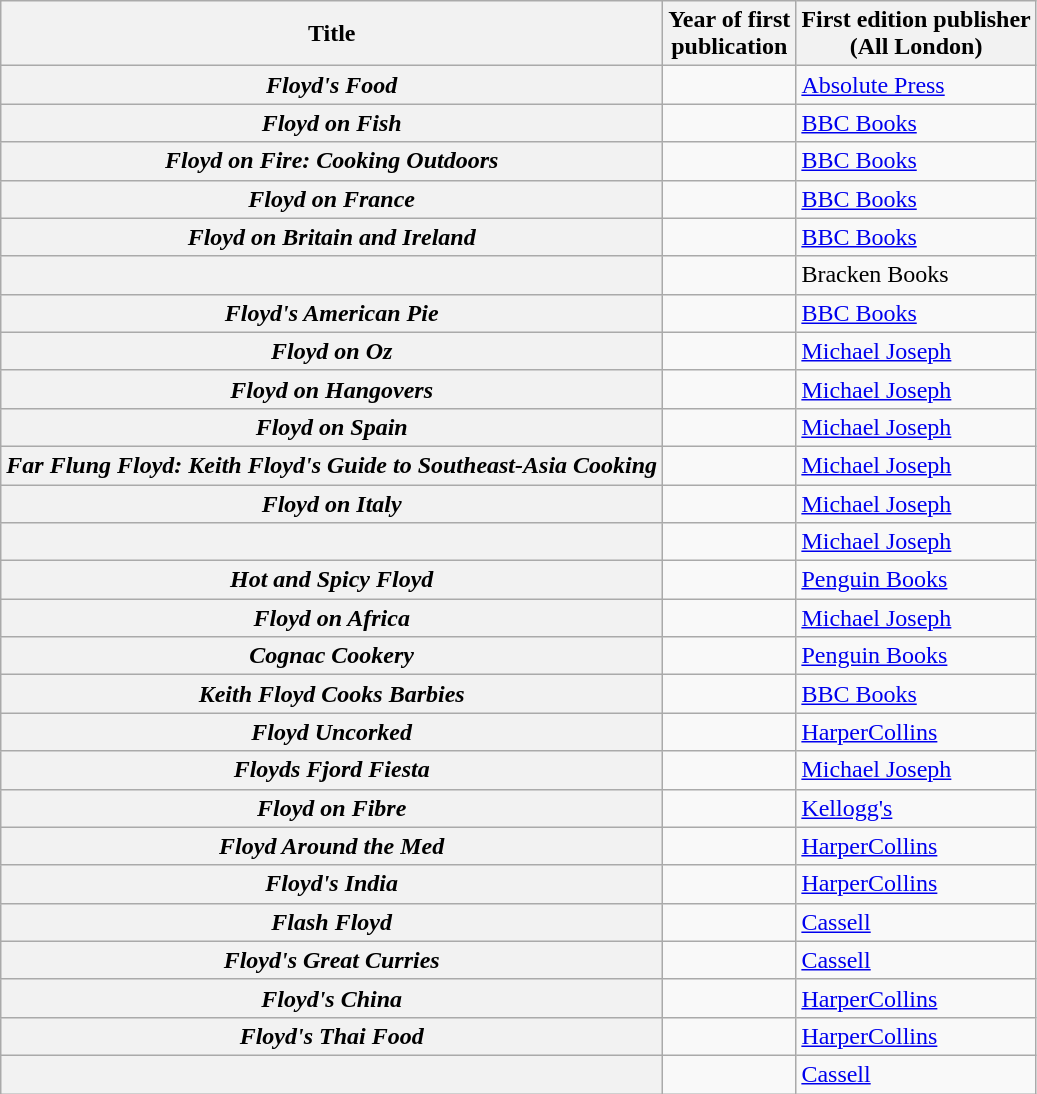<table class="wikitable plainrowheaders sortable" style="margin-right: 0;">
<tr>
<th scope="col">Title</th>
<th scope="col">Year of first<br>publication</th>
<th scope="col">First edition publisher<br>(All London)</th>
</tr>
<tr>
<th scope="row"><em>Floyd's Food</em></th>
<td></td>
<td><a href='#'>Absolute Press</a></td>
</tr>
<tr>
<th scope="row"><em>Floyd on Fish</em></th>
<td></td>
<td><a href='#'>BBC Books</a></td>
</tr>
<tr>
<th scope="row"><em>Floyd on Fire: Cooking Outdoors</em></th>
<td></td>
<td><a href='#'>BBC Books</a></td>
</tr>
<tr>
<th scope="row"><em>Floyd on France</em></th>
<td></td>
<td><a href='#'>BBC Books</a></td>
</tr>
<tr>
<th scope="row"><em>Floyd on Britain and Ireland</em></th>
<td></td>
<td><a href='#'>BBC Books</a></td>
</tr>
<tr>
<th scope="row"></th>
<td></td>
<td>Bracken Books</td>
</tr>
<tr>
<th scope="row"><em>Floyd's American Pie</em></th>
<td></td>
<td><a href='#'>BBC Books</a></td>
</tr>
<tr>
<th scope="row"><em>Floyd on Oz</em></th>
<td></td>
<td><a href='#'>Michael Joseph</a></td>
</tr>
<tr>
<th scope="row"><em>Floyd on Hangovers</em></th>
<td></td>
<td><a href='#'>Michael Joseph</a></td>
</tr>
<tr>
<th scope="row"><em>Floyd on Spain</em></th>
<td></td>
<td><a href='#'>Michael Joseph</a></td>
</tr>
<tr>
<th scope="row"><em>Far Flung Floyd: Keith Floyd's Guide to Southeast-Asia Cooking</em></th>
<td></td>
<td><a href='#'>Michael Joseph</a></td>
</tr>
<tr>
<th scope="row"><em>Floyd on Italy</em></th>
<td></td>
<td><a href='#'>Michael Joseph</a></td>
</tr>
<tr>
<th scope="row"></th>
<td></td>
<td><a href='#'>Michael Joseph</a></td>
</tr>
<tr>
<th scope="row"><em>Hot and Spicy Floyd</em></th>
<td></td>
<td><a href='#'>Penguin Books</a></td>
</tr>
<tr>
<th scope="row"><em>Floyd on Africa</em></th>
<td></td>
<td><a href='#'>Michael Joseph</a></td>
</tr>
<tr>
<th scope="row"><em>Cognac Cookery</em></th>
<td></td>
<td><a href='#'>Penguin Books</a></td>
</tr>
<tr>
<th scope="row"><em>Keith Floyd Cooks Barbies</em></th>
<td></td>
<td><a href='#'>BBC Books</a></td>
</tr>
<tr>
<th scope="row"><em>Floyd Uncorked</em></th>
<td></td>
<td><a href='#'>HarperCollins</a></td>
</tr>
<tr>
<th scope="row"><em>Floyds Fjord Fiesta</em></th>
<td></td>
<td><a href='#'>Michael Joseph</a></td>
</tr>
<tr>
<th scope="row"><em>Floyd on Fibre</em></th>
<td></td>
<td><a href='#'>Kellogg's</a></td>
</tr>
<tr>
<th scope="row"><em>Floyd Around the Med</em></th>
<td></td>
<td><a href='#'>HarperCollins</a></td>
</tr>
<tr>
<th scope="row"><em>Floyd's India</em></th>
<td></td>
<td><a href='#'>HarperCollins</a></td>
</tr>
<tr>
<th scope="row"><em>Flash Floyd</em></th>
<td></td>
<td><a href='#'>Cassell</a></td>
</tr>
<tr>
<th scope="row"><em>Floyd's Great Curries</em></th>
<td></td>
<td><a href='#'>Cassell</a></td>
</tr>
<tr>
<th scope="row"><em>Floyd's China</em></th>
<td></td>
<td><a href='#'>HarperCollins</a></td>
</tr>
<tr>
<th scope="row"><em>Floyd's Thai Food</em></th>
<td></td>
<td><a href='#'>HarperCollins</a></td>
</tr>
<tr>
<th scope="row"></th>
<td></td>
<td><a href='#'>Cassell</a></td>
</tr>
</table>
